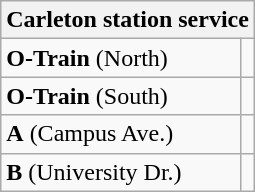<table class="wikitable" style="max-width:480px;">
<tr>
<th colspan="2">Carleton station service</th>
</tr>
<tr>
<td><strong>O-Train</strong> (North)</td>
<td></td>
</tr>
<tr>
<td><strong>O-Train</strong> (South)</td>
<td></td>
</tr>
<tr>
<td><strong>A</strong> (Campus Ave.)</td>
<td>     </td>
</tr>
<tr>
<td><strong>B</strong> (University Dr.)</td>
<td>     </td>
</tr>
</table>
